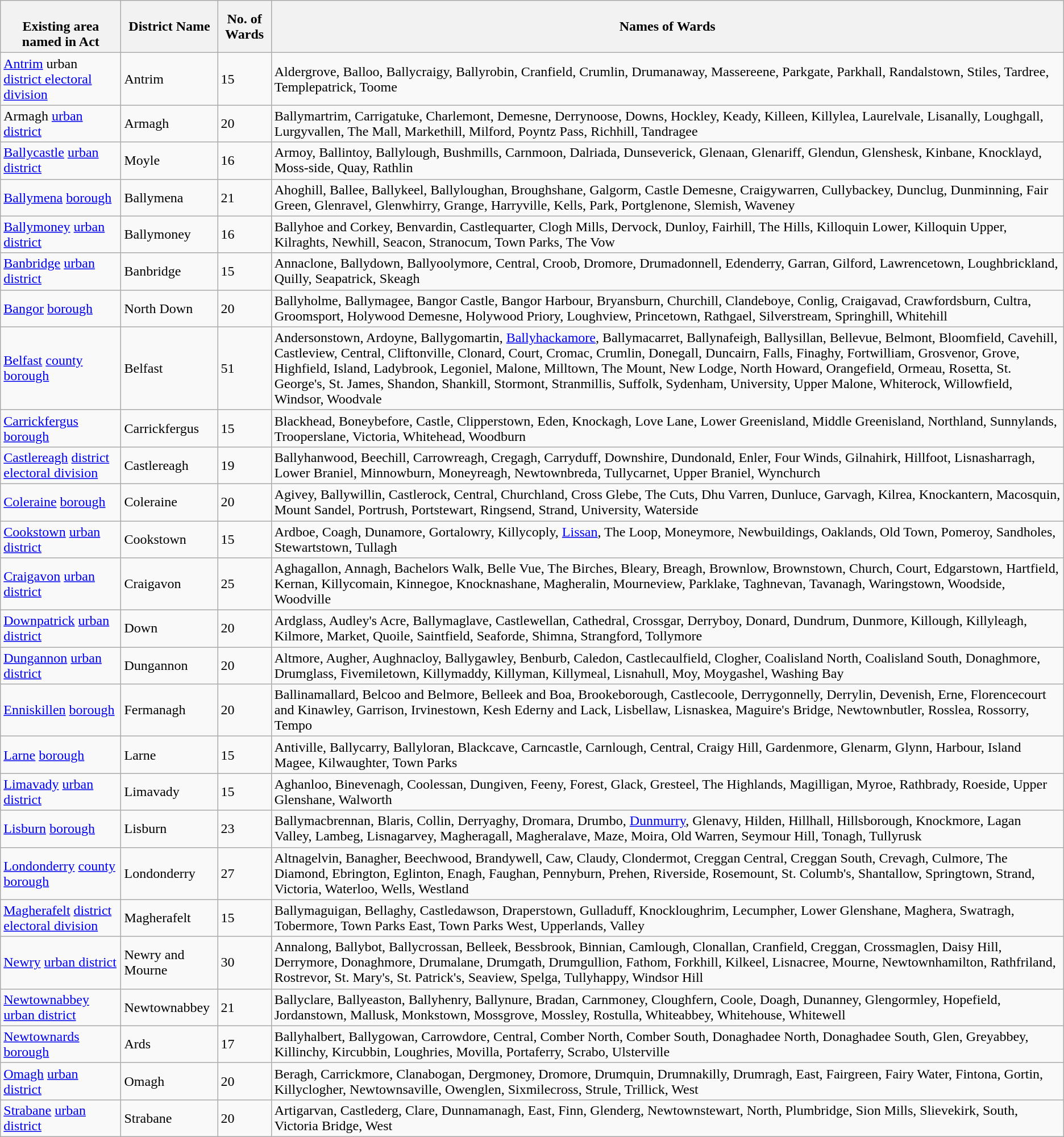<table class="wikitable">
<tr>
<th><br>Existing area named in Act</th>
<th>District Name</th>
<th>No. of Wards</th>
<th>Names of Wards</th>
</tr>
<tr>
<td><a href='#'>Antrim</a> urban <a href='#'>district electoral division</a></td>
<td>Antrim</td>
<td>15</td>
<td>Aldergrove, Balloo, Ballycraigy, Ballyrobin, Cranfield, Crumlin, Drumanaway, Massereene, Parkgate, Parkhall, Randalstown, Stiles, Tardree, Templepatrick, Toome</td>
</tr>
<tr>
<td>Armagh <a href='#'>urban district</a></td>
<td>Armagh</td>
<td>20</td>
<td>Ballymartrim, Carrigatuke, Charlemont, Demesne, Derrynoose, Downs, Hockley, Keady, Killeen, Killylea, Laurelvale, Lisanally, Loughgall, Lurgyvallen, The Mall, Markethill, Milford, Poyntz Pass, Richhill, Tandragee</td>
</tr>
<tr>
<td><a href='#'>Ballycastle</a> <a href='#'>urban district</a></td>
<td>Moyle</td>
<td>16</td>
<td>Armoy, Ballintoy, Ballylough, Bushmills, Carnmoon, Dalriada, Dunseverick, Glenaan, Glenariff, Glendun, Glenshesk, Kinbane, Knocklayd, Moss-side, Quay, Rathlin</td>
</tr>
<tr>
<td><a href='#'>Ballymena</a> <a href='#'>borough</a></td>
<td>Ballymena</td>
<td>21</td>
<td>Ahoghill, Ballee, Ballykeel, Ballyloughan, Broughshane, Galgorm, Castle Demesne, Craigywarren, Cullybackey, Dunclug, Dunminning, Fair Green, Glenravel, Glenwhirry, Grange, Harryville, Kells, Park, Portglenone, Slemish, Waveney</td>
</tr>
<tr>
<td><a href='#'>Ballymoney</a> <a href='#'>urban district</a></td>
<td>Ballymoney</td>
<td>16</td>
<td>Ballyhoe and Corkey, Benvardin, Castlequarter, Clogh Mills, Dervock, Dunloy, Fairhill, The Hills, Killoquin Lower, Killoquin Upper, Kilraghts, Newhill, Seacon, Stranocum, Town Parks, The Vow</td>
</tr>
<tr>
<td><a href='#'>Banbridge</a> <a href='#'>urban district</a></td>
<td>Banbridge</td>
<td>15</td>
<td>Annaclone, Ballydown, Ballyoolymore, Central, Croob, Dromore, Drumadonnell, Edenderry, Garran, Gilford, Lawrencetown, Loughbrickland, Quilly, Seapatrick, Skeagh</td>
</tr>
<tr>
<td><a href='#'>Bangor</a> <a href='#'>borough</a></td>
<td>North Down</td>
<td>20</td>
<td>Ballyholme, Ballymagee, Bangor Castle, Bangor Harbour, Bryansburn, Churchill, Clandeboye, Conlig, Craigavad, Crawfordsburn, Cultra, Groomsport, Holywood Demesne, Holywood Priory, Loughview, Princetown, Rathgael, Silverstream, Springhill, Whitehill</td>
</tr>
<tr>
<td><a href='#'>Belfast</a> <a href='#'>county borough</a></td>
<td>Belfast</td>
<td>51</td>
<td>Andersonstown, Ardoyne, Ballygomartin, <a href='#'>Ballyhackamore</a>, Ballymacarret, Ballynafeigh, Ballysillan, Bellevue, Belmont, Bloomfield, Cavehill, Castleview, Central, Cliftonville, Clonard, Court, Cromac, Crumlin, Donegall, Duncairn, Falls, Finaghy, Fortwilliam, Grosvenor, Grove, Highfield, Island, Ladybrook, Legoniel, Malone, Milltown, The Mount, New Lodge, North Howard, Orangefield, Ormeau, Rosetta, St. George's, St. James, Shandon, Shankill, Stormont, Stranmillis, Suffolk, Sydenham, University, Upper Malone, Whiterock, Willowfield, Windsor, Woodvale</td>
</tr>
<tr>
<td><a href='#'>Carrickfergus</a> <a href='#'>borough</a></td>
<td>Carrickfergus</td>
<td>15</td>
<td>Blackhead, Boneybefore, Castle, Clipperstown, Eden, Knockagh, Love Lane, Lower Greenisland, Middle Greenisland, Northland, Sunnylands, Trooperslane, Victoria, Whitehead, Woodburn</td>
</tr>
<tr>
<td><a href='#'>Castlereagh</a> <a href='#'>district electoral division</a></td>
<td>Castlereagh</td>
<td>19</td>
<td>Ballyhanwood, Beechill, Carrowreagh, Cregagh, Carryduff, Downshire, Dundonald, Enler, Four Winds, Gilnahirk, Hillfoot, Lisnasharragh, Lower Braniel, Minnowburn, Moneyreagh, Newtownbreda, Tullycarnet, Upper Braniel, Wynchurch</td>
</tr>
<tr>
<td><a href='#'>Coleraine</a> <a href='#'>borough</a></td>
<td>Coleraine</td>
<td>20</td>
<td>Agivey, Ballywillin, Castlerock, Central, Churchland, Cross Glebe, The Cuts, Dhu Varren, Dunluce, Garvagh, Kilrea,  Knockantern, Macosquin, Mount Sandel, Portrush, Portstewart, Ringsend, Strand, University, Waterside</td>
</tr>
<tr>
<td><a href='#'>Cookstown</a> <a href='#'>urban district</a></td>
<td>Cookstown</td>
<td>15</td>
<td>Ardboe, Coagh, Dunamore, Gortalowry, Killycoply, <a href='#'>Lissan</a>, The Loop, Moneymore, Newbuildings, Oaklands, Old Town, Pomeroy, Sandholes, Stewartstown, Tullagh</td>
</tr>
<tr>
<td><a href='#'>Craigavon</a> <a href='#'>urban district</a></td>
<td>Craigavon</td>
<td>25</td>
<td>Aghagallon, Annagh, Bachelors Walk, Belle Vue, The Birches, Bleary, Breagh, Brownlow, Brownstown, Church, Court, Edgarstown, Hartfield, Kernan, Killycomain, Kinnegoe, Knocknashane, Magheralin, Mourneview, Parklake, Taghnevan, Tavanagh, Waringstown, Woodside, Woodville</td>
</tr>
<tr>
<td><a href='#'>Downpatrick</a> <a href='#'>urban district</a></td>
<td>Down</td>
<td>20</td>
<td>Ardglass, Audley's Acre, Ballymaglave, Castlewellan, Cathedral, Crossgar, Derryboy, Donard, Dundrum, Dunmore, Killough, Killyleagh, Kilmore, Market, Quoile, Saintfield, Seaforde, Shimna, Strangford, Tollymore</td>
</tr>
<tr>
<td><a href='#'>Dungannon</a> <a href='#'>urban district</a></td>
<td>Dungannon</td>
<td>20</td>
<td>Altmore, Augher, Aughnacloy, Ballygawley, Benburb, Caledon, Castlecaulfield, Clogher, Coalisland North, Coalisland South, Donaghmore, Drumglass, Fivemiletown, Killymaddy, Killyman, Killymeal, Lisnahull, Moy, Moygashel, Washing Bay</td>
</tr>
<tr>
<td><a href='#'>Enniskillen</a> <a href='#'>borough</a></td>
<td>Fermanagh</td>
<td>20</td>
<td>Ballinamallard, Belcoo and Belmore, Belleek and Boa, Brookeborough, Castlecoole, Derrygonnelly, Derrylin, Devenish, Erne, Florencecourt and Kinawley, Garrison, Irvinestown, Kesh Ederny and Lack, Lisbellaw, Lisnaskea, Maguire's Bridge, Newtownbutler, Rosslea, Rossorry, Tempo</td>
</tr>
<tr>
<td><a href='#'>Larne</a> <a href='#'>borough</a></td>
<td>Larne</td>
<td>15</td>
<td>Antiville, Ballycarry, Ballyloran, Blackcave, Carncastle, Carnlough, Central, Craigy Hill, Gardenmore, Glenarm, Glynn, Harbour, Island Magee, Kilwaughter, Town Parks</td>
</tr>
<tr>
<td><a href='#'>Limavady</a> <a href='#'>urban district</a></td>
<td>Limavady</td>
<td>15</td>
<td>Aghanloo, Binevenagh, Coolessan, Dungiven, Feeny, Forest, Glack, Gresteel, The Highlands, Magilligan, Myroe, Rathbrady, Roeside, Upper Glenshane, Walworth</td>
</tr>
<tr>
<td><a href='#'>Lisburn</a> <a href='#'>borough</a></td>
<td>Lisburn</td>
<td>23</td>
<td>Ballymacbrennan, Blaris, Collin, Derryaghy, Dromara, Drumbo, <a href='#'>Dunmurry</a>, Glenavy, Hilden, Hillhall, Hillsborough, Knockmore, Lagan Valley, Lambeg, Lisnagarvey, Magheragall, Magheralave, Maze, Moira, Old Warren, Seymour Hill, Tonagh, Tullyrusk</td>
</tr>
<tr>
<td><a href='#'>Londonderry</a> <a href='#'>county borough</a></td>
<td>Londonderry</td>
<td>27</td>
<td>Altnagelvin, Banagher, Beechwood, Brandywell, Caw, Claudy, Clondermot, Creggan Central, Creggan South, Crevagh, Culmore, The Diamond, Ebrington, Eglinton, Enagh, Faughan, Pennyburn, Prehen, Riverside, Rosemount, St. Columb's, Shantallow, Springtown, Strand, Victoria, Waterloo, Wells, Westland</td>
</tr>
<tr>
<td><a href='#'>Magherafelt</a> <a href='#'>district electoral division</a></td>
<td>Magherafelt</td>
<td>15</td>
<td>Ballymaguigan, Bellaghy, Castledawson, Draperstown, Gulladuff, Knockloughrim, Lecumpher, Lower Glenshane, Maghera, Swatragh, Tobermore, Town Parks East, Town Parks West, Upperlands, Valley</td>
</tr>
<tr>
<td><a href='#'>Newry</a> <a href='#'>urban district</a></td>
<td>Newry and Mourne</td>
<td>30</td>
<td>Annalong, Ballybot, Ballycrossan, Belleek, Bessbrook, Binnian, Camlough, Clonallan, Cranfield, Creggan, Crossmaglen, Daisy Hill, Derrymore, Donaghmore, Drumalane, Drumgath, Drumgullion, Fathom, Forkhill, Kilkeel, Lisnacree, Mourne, Newtownhamilton, Rathfriland, Rostrevor, St. Mary's, St. Patrick's, Seaview, Spelga, Tullyhappy, Windsor Hill</td>
</tr>
<tr>
<td><a href='#'>Newtownabbey</a> <a href='#'>urban district</a></td>
<td>Newtownabbey</td>
<td>21</td>
<td>Ballyclare, Ballyeaston, Ballyhenry, Ballynure, Bradan, Carnmoney, Cloughfern, Coole, Doagh, Dunanney, Glengormley, Hopefield, Jordanstown, Mallusk, Monkstown, Mossgrove, Mossley, Rostulla, Whiteabbey, Whitehouse, Whitewell</td>
</tr>
<tr>
<td><a href='#'>Newtownards</a> <a href='#'>borough</a></td>
<td>Ards</td>
<td>17</td>
<td>Ballyhalbert, Ballygowan, Carrowdore, Central, Comber North, Comber South, Donaghadee North, Donaghadee South, Glen, Greyabbey, Killinchy, Kircubbin, Loughries, Movilla, Portaferry, Scrabo, Ulsterville</td>
</tr>
<tr>
<td><a href='#'>Omagh</a> <a href='#'>urban district</a></td>
<td>Omagh</td>
<td>20</td>
<td>Beragh, Carrickmore, Clanabogan, Dergmoney, Dromore, Drumquin, Drumnakilly, Drumragh, East, Fairgreen, Fairy Water, Fintona, Gortin, Killyclogher, Newtownsaville, Owenglen, Sixmilecross, Strule, Trillick, West</td>
</tr>
<tr>
<td><a href='#'>Strabane</a> <a href='#'>urban district</a></td>
<td>Strabane</td>
<td>20</td>
<td>Artigarvan, Castlederg, Clare, Dunnamanagh, East, Finn, Glenderg, Newtownstewart, North, Plumbridge, Sion Mills, Slievekirk, South, Victoria Bridge, West</td>
</tr>
</table>
